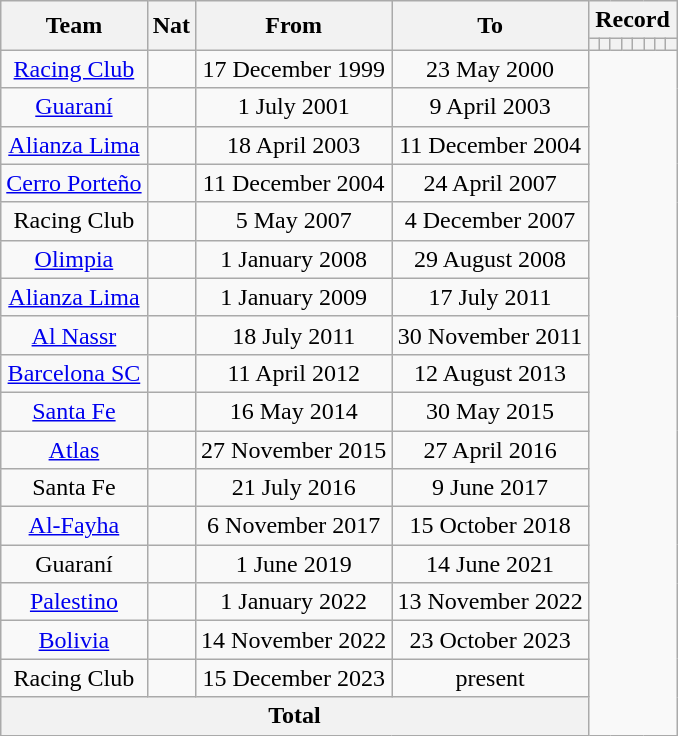<table class="wikitable" style="text-align: center">
<tr>
<th rowspan="2">Team</th>
<th rowspan="2">Nat</th>
<th rowspan="2">From</th>
<th rowspan="2">To</th>
<th colspan="8">Record</th>
</tr>
<tr>
<th></th>
<th></th>
<th></th>
<th></th>
<th></th>
<th></th>
<th></th>
<th></th>
</tr>
<tr>
<td align=center><a href='#'>Racing Club</a></td>
<td></td>
<td align=center>17 December 1999</td>
<td align=center>23 May 2000<br></td>
</tr>
<tr>
<td align=center><a href='#'>Guaraní</a></td>
<td></td>
<td align=center>1 July 2001</td>
<td align=center>9 April 2003<br></td>
</tr>
<tr>
<td align=center><a href='#'>Alianza Lima</a></td>
<td></td>
<td align=center>18 April 2003</td>
<td align=center>11 December 2004<br></td>
</tr>
<tr>
<td align=center><a href='#'>Cerro Porteño</a></td>
<td></td>
<td align=center>11 December 2004</td>
<td align=center>24 April 2007<br></td>
</tr>
<tr>
<td align=center>Racing Club</td>
<td></td>
<td align=center>5 May 2007</td>
<td align=center>4 December 2007<br></td>
</tr>
<tr>
<td align=center><a href='#'>Olimpia</a></td>
<td></td>
<td align=center>1 January 2008</td>
<td align=center>29 August 2008<br></td>
</tr>
<tr>
<td align=center><a href='#'>Alianza Lima</a></td>
<td></td>
<td align=center>1 January  2009</td>
<td align=center>17 July 2011<br></td>
</tr>
<tr>
<td align=center><a href='#'>Al Nassr</a></td>
<td></td>
<td align=center>18 July 2011</td>
<td align=center>30 November 2011<br></td>
</tr>
<tr>
<td align=center><a href='#'>Barcelona SC</a></td>
<td></td>
<td align=center>11 April 2012</td>
<td align=center>12 August 2013<br></td>
</tr>
<tr>
<td align=center><a href='#'>Santa Fe</a></td>
<td></td>
<td align=center>16 May 2014</td>
<td align=center>30 May 2015<br></td>
</tr>
<tr>
<td align=center><a href='#'>Atlas</a></td>
<td></td>
<td align=center>27 November 2015</td>
<td align=center>27 April 2016<br></td>
</tr>
<tr>
<td align=center>Santa Fe</td>
<td></td>
<td align=center>21 July 2016</td>
<td align=center>9 June 2017<br></td>
</tr>
<tr>
<td align=center><a href='#'>Al-Fayha</a></td>
<td></td>
<td align=center>6 November 2017</td>
<td align=center>15 October 2018<br></td>
</tr>
<tr>
<td align=center>Guaraní</td>
<td></td>
<td align=center>1 June 2019</td>
<td align=center>14 June 2021<br></td>
</tr>
<tr>
<td align=center><a href='#'>Palestino</a></td>
<td></td>
<td align=center>1 January 2022</td>
<td align=center>13 November 2022<br></td>
</tr>
<tr>
<td align=center><a href='#'>Bolivia</a></td>
<td></td>
<td align=center>14 November 2022</td>
<td align=center>23 October 2023<br></td>
</tr>
<tr>
<td align=center>Racing Club</td>
<td></td>
<td align=center>15 December 2023</td>
<td align=center>present<br></td>
</tr>
<tr>
<th colspan="4">Total<br></th>
</tr>
</table>
